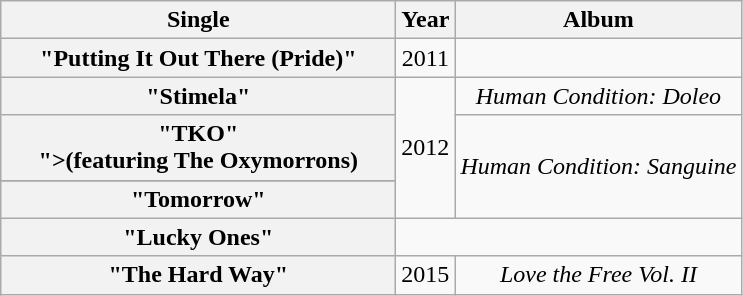<table class="wikitable plainrowheaders" style="text-align:center;" border="1">
<tr>
<th scope="colw" style="width:16em;">Single</th>
<th scope="col">Year</th>
<th scope="col">Album</th>
</tr>
<tr>
<th scope="row">"Putting It Out There (Pride)"</th>
<td>2011</td>
<td></td>
</tr>
<tr>
<th scope="row">"Stimela"</th>
<td rowspan="4">2012</td>
<td><em>Human Condition: Doleo</em></td>
</tr>
<tr>
<th scope="row">"TKO"<br><span>">(featuring The Oxymorrons)</span></th>
<td rowspan="3"><em>Human Condition: Sanguine</em></td>
</tr>
<tr>
</tr>
<tr>
<th scope="row">"Tomorrow"</th>
</tr>
<tr>
<th scope="row">"Lucky Ones"</th>
</tr>
<tr>
<th scope="row">"The Hard Way"</th>
<td>2015</td>
<td><em>Love the Free Vol. II</em></td>
</tr>
</table>
